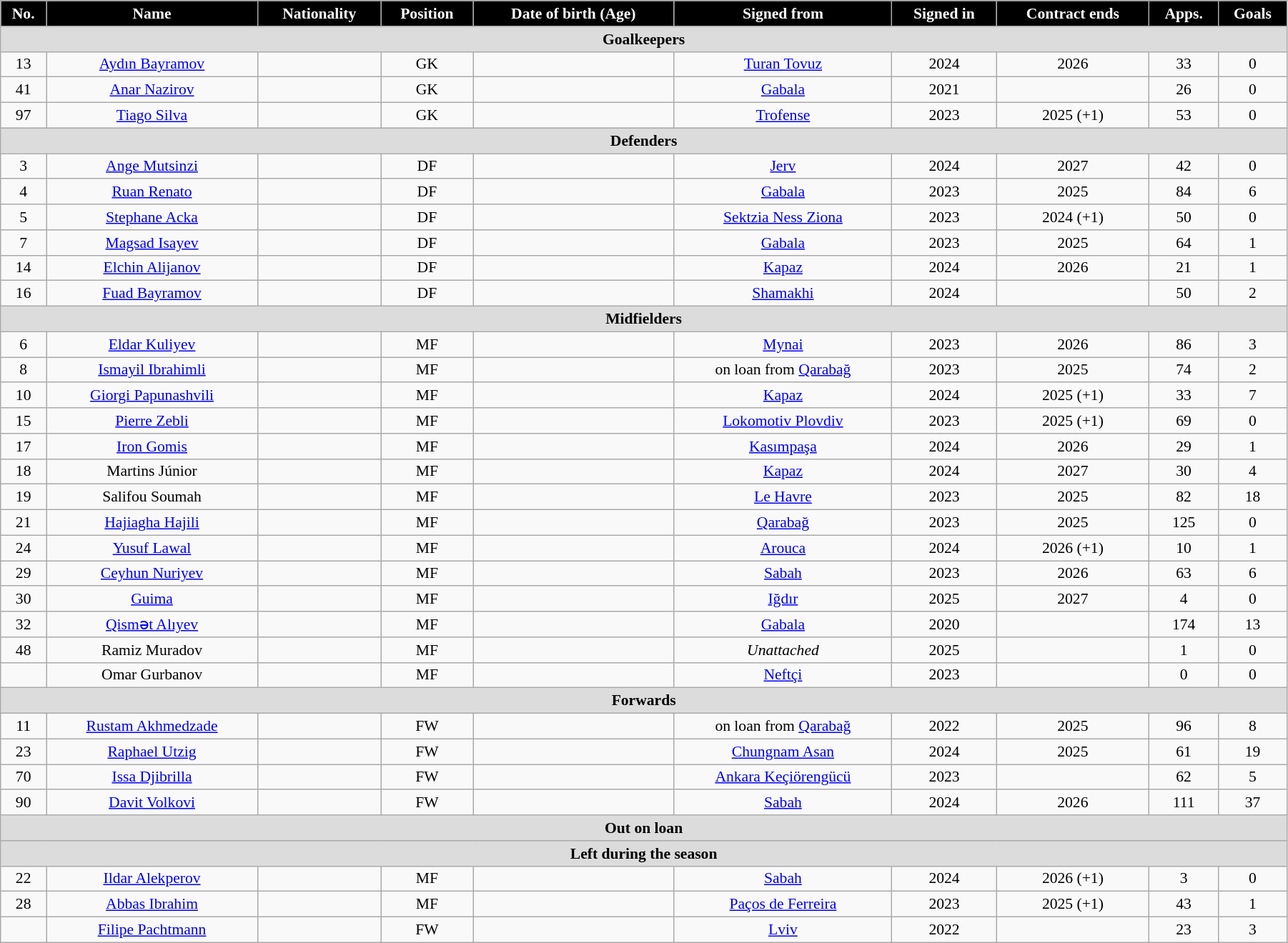<table class="wikitable"  style="text-align:center; font-size:90%; width:95%;">
<tr>
<th style="background:#000000; color:#FFFFFF; text-align:center;">No.</th>
<th style="background:#000000; color:#FFFFFF; text-align:center;">Name</th>
<th style="background:#000000; color:#FFFFFF; text-align:center;">Nationality</th>
<th style="background:#000000; color:#FFFFFF; text-align:center;">Position</th>
<th style="background:#000000; color:#FFFFFF; text-align:center;">Date of birth (Age)</th>
<th style="background:#000000; color:#FFFFFF; text-align:center;">Signed from</th>
<th style="background:#000000; color:#FFFFFF; text-align:center;">Signed in</th>
<th style="background:#000000; color:#FFFFFF; text-align:center;">Contract ends</th>
<th style="background:#000000; color:#FFFFFF; text-align:center;">Apps.</th>
<th style="background:#000000; color:#FFFFFF; text-align:center;">Goals</th>
</tr>
<tr>
<th colspan="11"  style="background:#dcdcdc; text-align:center;">Goalkeepers</th>
</tr>
<tr>
<td>13</td>
<td><a href='#'>Aydın Bayramov</a></td>
<td></td>
<td>GK</td>
<td></td>
<td><a href='#'>Turan Tovuz</a></td>
<td>2024</td>
<td>2026</td>
<td>33</td>
<td>0</td>
</tr>
<tr>
<td>41</td>
<td><a href='#'>Anar Nazirov</a></td>
<td></td>
<td>GK</td>
<td></td>
<td><a href='#'>Gabala</a></td>
<td>2021</td>
<td></td>
<td>26</td>
<td>0</td>
</tr>
<tr>
<td>97</td>
<td><a href='#'>Tiago Silva</a></td>
<td></td>
<td>GK</td>
<td></td>
<td><a href='#'>Trofense</a></td>
<td>2023</td>
<td>2025 (+1)</td>
<td>53</td>
<td>0</td>
</tr>
<tr>
<th colspan="11"  style="background:#dcdcdc; text-align:center;">Defenders</th>
</tr>
<tr>
<td>3</td>
<td><a href='#'>Ange Mutsinzi</a></td>
<td></td>
<td>DF</td>
<td></td>
<td><a href='#'>Jerv</a></td>
<td>2024</td>
<td>2027</td>
<td>42</td>
<td>0</td>
</tr>
<tr>
<td>4</td>
<td><a href='#'>Ruan Renato</a></td>
<td></td>
<td>DF</td>
<td></td>
<td><a href='#'>Gabala</a></td>
<td>2023</td>
<td>2025</td>
<td>84</td>
<td>6</td>
</tr>
<tr>
<td>5</td>
<td><a href='#'>Stephane Acka</a></td>
<td></td>
<td>DF</td>
<td></td>
<td><a href='#'>Sektzia Ness Ziona</a></td>
<td>2023</td>
<td>2024 (+1)</td>
<td>50</td>
<td>0</td>
</tr>
<tr>
<td>7</td>
<td><a href='#'>Magsad Isayev</a></td>
<td></td>
<td>DF</td>
<td></td>
<td><a href='#'>Gabala</a></td>
<td>2023</td>
<td>2025</td>
<td>64</td>
<td>1</td>
</tr>
<tr>
<td>14</td>
<td><a href='#'>Elchin Alijanov</a></td>
<td></td>
<td>DF</td>
<td></td>
<td><a href='#'>Kapaz</a></td>
<td>2024</td>
<td>2026</td>
<td>21</td>
<td>1</td>
</tr>
<tr>
<td>16</td>
<td><a href='#'>Fuad Bayramov</a></td>
<td></td>
<td>DF</td>
<td></td>
<td><a href='#'>Shamakhi</a></td>
<td>2024</td>
<td></td>
<td>50</td>
<td>2</td>
</tr>
<tr>
<th colspan="11"  style="background:#dcdcdc; text-align:center;">Midfielders</th>
</tr>
<tr>
<td>6</td>
<td><a href='#'>Eldar Kuliyev</a></td>
<td></td>
<td>MF</td>
<td></td>
<td><a href='#'>Mynai</a></td>
<td>2023</td>
<td>2026</td>
<td>86</td>
<td>3</td>
</tr>
<tr>
<td>8</td>
<td><a href='#'>Ismayil Ibrahimli</a></td>
<td></td>
<td>MF</td>
<td></td>
<td>on loan from <a href='#'>Qarabağ</a></td>
<td>2023</td>
<td>2025</td>
<td>74</td>
<td>2</td>
</tr>
<tr>
<td>10</td>
<td><a href='#'>Giorgi Papunashvili</a></td>
<td></td>
<td>MF</td>
<td></td>
<td><a href='#'>Kapaz</a></td>
<td>2024</td>
<td>2025 (+1)</td>
<td>33</td>
<td>7</td>
</tr>
<tr>
<td>15</td>
<td><a href='#'>Pierre Zebli</a></td>
<td></td>
<td>MF</td>
<td></td>
<td><a href='#'>Lokomotiv Plovdiv</a></td>
<td>2023</td>
<td>2025 (+1) </td>
<td>69</td>
<td>0</td>
</tr>
<tr>
<td>17</td>
<td><a href='#'>Iron Gomis</a></td>
<td></td>
<td>MF</td>
<td></td>
<td><a href='#'>Kasımpaşa</a></td>
<td>2024</td>
<td>2026</td>
<td>29</td>
<td>1</td>
</tr>
<tr>
<td>18</td>
<td>Martins Júnior</td>
<td></td>
<td>MF</td>
<td></td>
<td><a href='#'>Kapaz</a></td>
<td>2024</td>
<td>2027</td>
<td>30</td>
<td>4</td>
</tr>
<tr>
<td>19</td>
<td>Salifou Soumah</td>
<td></td>
<td>MF</td>
<td></td>
<td><a href='#'>Le Havre</a></td>
<td>2023</td>
<td>2025</td>
<td>82</td>
<td>18</td>
</tr>
<tr>
<td>21</td>
<td><a href='#'>Hajiagha Hajili</a></td>
<td></td>
<td>MF</td>
<td></td>
<td><a href='#'>Qarabağ</a></td>
<td>2023</td>
<td>2025</td>
<td>125</td>
<td>0</td>
</tr>
<tr>
<td>24</td>
<td><a href='#'>Yusuf Lawal</a></td>
<td></td>
<td>MF</td>
<td></td>
<td><a href='#'>Arouca</a></td>
<td>2024</td>
<td>2026 (+1) </td>
<td>10</td>
<td>1</td>
</tr>
<tr>
<td>29</td>
<td><a href='#'>Ceyhun Nuriyev</a></td>
<td></td>
<td>MF</td>
<td></td>
<td><a href='#'>Sabah</a></td>
<td>2023</td>
<td>2026</td>
<td>63</td>
<td>6</td>
</tr>
<tr>
<td>30</td>
<td><a href='#'>Guima</a></td>
<td></td>
<td>MF</td>
<td></td>
<td><a href='#'>Iğdır</a></td>
<td>2025</td>
<td>2027</td>
<td>4</td>
<td>0</td>
</tr>
<tr>
<td>32</td>
<td><a href='#'>Qismət Alıyev</a></td>
<td></td>
<td>MF</td>
<td></td>
<td><a href='#'>Gabala</a></td>
<td>2020</td>
<td></td>
<td>174</td>
<td>13</td>
</tr>
<tr>
<td>48</td>
<td>Ramiz Muradov</td>
<td></td>
<td>MF</td>
<td></td>
<td><em>Unattached</em></td>
<td>2025</td>
<td></td>
<td>1</td>
<td>0</td>
</tr>
<tr>
<td></td>
<td>Omar Gurbanov</td>
<td></td>
<td>MF</td>
<td></td>
<td><a href='#'>Neftçi</a></td>
<td>2023</td>
<td></td>
<td>0</td>
<td>0</td>
</tr>
<tr>
<th colspan="11"  style="background:#dcdcdc; text-align:center;">Forwards</th>
</tr>
<tr>
<td>11</td>
<td><a href='#'>Rustam Akhmedzade</a></td>
<td></td>
<td>FW</td>
<td></td>
<td>on loan from <a href='#'>Qarabağ</a></td>
<td>2022</td>
<td>2025</td>
<td>96</td>
<td>8</td>
</tr>
<tr>
<td>23</td>
<td><a href='#'>Raphael Utzig</a></td>
<td></td>
<td>FW</td>
<td></td>
<td><a href='#'>Chungnam Asan</a></td>
<td>2024</td>
<td>2025</td>
<td>61</td>
<td>19</td>
</tr>
<tr>
<td>70</td>
<td><a href='#'>Issa Djibrilla</a></td>
<td></td>
<td>FW</td>
<td></td>
<td><a href='#'>Ankara Keçiörengücü</a></td>
<td>2023</td>
<td></td>
<td>62</td>
<td>5</td>
</tr>
<tr>
<td>90</td>
<td><a href='#'>Davit Volkovi</a></td>
<td></td>
<td>FW</td>
<td></td>
<td><a href='#'>Sabah</a></td>
<td>2024</td>
<td>2026</td>
<td>111</td>
<td>37</td>
</tr>
<tr>
<th colspan="11"  style="background:#dcdcdc; text-align:center;">Out on loan</th>
</tr>
<tr>
<th colspan="11"  style="background:#dcdcdc; text-align:center;">Left during the season</th>
</tr>
<tr>
<td>22</td>
<td><a href='#'>Ildar Alekperov</a></td>
<td></td>
<td>MF</td>
<td></td>
<td><a href='#'>Sabah</a></td>
<td>2024</td>
<td>2026 (+1)</td>
<td>3</td>
<td>0</td>
</tr>
<tr>
<td>28</td>
<td><a href='#'>Abbas Ibrahim</a></td>
<td></td>
<td>MF</td>
<td></td>
<td><a href='#'>Paços de Ferreira</a></td>
<td>2023</td>
<td>2025 (+1) </td>
<td>43</td>
<td>1</td>
</tr>
<tr>
<td></td>
<td><a href='#'>Filipe Pachtmann</a></td>
<td></td>
<td>FW</td>
<td></td>
<td><a href='#'>Lviv</a></td>
<td>2022</td>
<td></td>
<td>23</td>
<td>3</td>
</tr>
</table>
